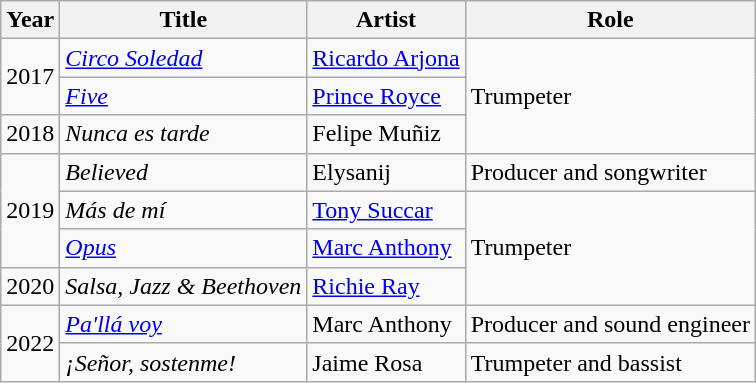<table class="wikitable">
<tr>
<th>Year</th>
<th>Title</th>
<th>Artist</th>
<th>Role</th>
</tr>
<tr>
<td rowspan="2">2017</td>
<td><em><a href='#'>Circo Soledad</a></em></td>
<td><a href='#'>Ricardo Arjona</a></td>
<td rowspan="3">Trumpeter</td>
</tr>
<tr>
<td><em><a href='#'>Five</a></em></td>
<td><a href='#'>Prince Royce</a></td>
</tr>
<tr>
<td>2018</td>
<td><em>Nunca es tarde</em></td>
<td>Felipe Muñiz</td>
</tr>
<tr>
<td rowspan="3">2019</td>
<td><em>Believed</em></td>
<td>Elysanij</td>
<td>Producer and songwriter</td>
</tr>
<tr>
<td><em>Más de mí</em></td>
<td><a href='#'>Tony Succar</a></td>
<td rowspan="3">Trumpeter</td>
</tr>
<tr>
<td><em><a href='#'>Opus</a></em></td>
<td><a href='#'>Marc Anthony</a></td>
</tr>
<tr>
<td>2020</td>
<td><em>Salsa, Jazz & Beethoven</em></td>
<td><a href='#'>Richie Ray</a></td>
</tr>
<tr>
<td rowspan="2">2022</td>
<td><em><a href='#'>Pa'llá voy</a></em></td>
<td>Marc Anthony</td>
<td>Producer and sound engineer</td>
</tr>
<tr>
<td><em>¡Señor, sostenme!</em></td>
<td>Jaime Rosa</td>
<td>Trumpeter and bassist</td>
</tr>
</table>
